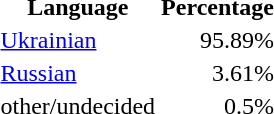<table class="standard">
<tr>
<th>Language</th>
<th>Percentage</th>
</tr>
<tr>
<td><a href='#'>Ukrainian</a></td>
<td align="right">95.89%</td>
</tr>
<tr>
<td><a href='#'>Russian</a></td>
<td align="right">3.61%</td>
</tr>
<tr>
<td>other/undecided</td>
<td align="right">0.5%</td>
</tr>
</table>
